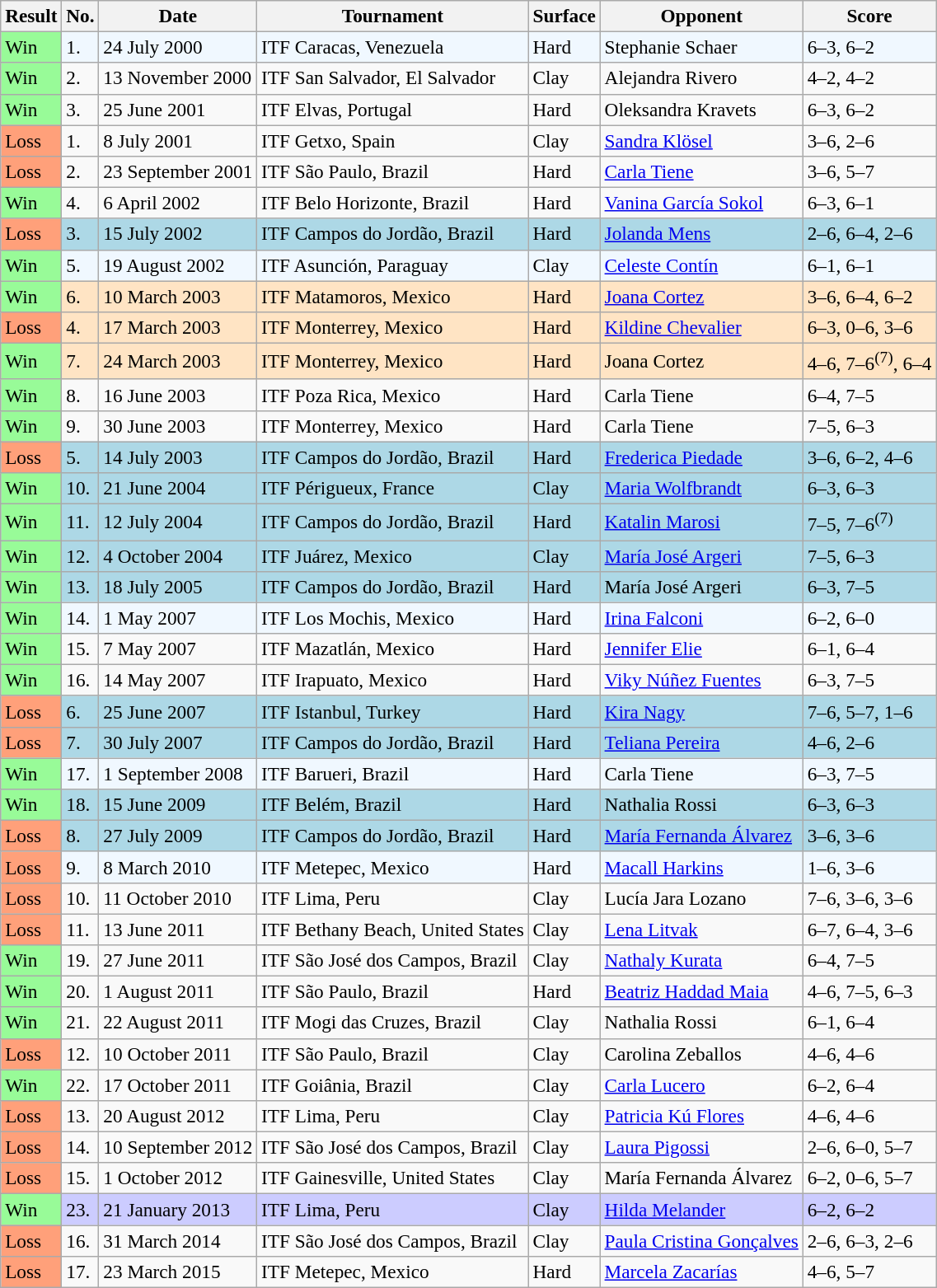<table class="sortable wikitable" style=font-size:97%>
<tr>
<th>Result</th>
<th>No.</th>
<th>Date</th>
<th>Tournament</th>
<th>Surface</th>
<th>Opponent</th>
<th class="unsortable">Score</th>
</tr>
<tr style="background:#f0f8ff;">
<td style="background:#98fb98;">Win</td>
<td>1.</td>
<td>24 July 2000</td>
<td>ITF Caracas, Venezuela</td>
<td>Hard</td>
<td> Stephanie Schaer</td>
<td>6–3, 6–2</td>
</tr>
<tr>
<td style="background:#98fb98;">Win</td>
<td>2.</td>
<td>13 November 2000</td>
<td>ITF San Salvador, El Salvador</td>
<td>Clay</td>
<td> Alejandra Rivero</td>
<td>4–2, 4–2</td>
</tr>
<tr>
<td style="background:#98fb98;">Win</td>
<td>3.</td>
<td>25 June 2001</td>
<td>ITF Elvas, Portugal</td>
<td>Hard</td>
<td> Oleksandra Kravets</td>
<td>6–3, 6–2</td>
</tr>
<tr>
<td style="background:#ffa07a;">Loss</td>
<td>1.</td>
<td>8 July 2001</td>
<td>ITF Getxo, Spain</td>
<td>Clay</td>
<td> <a href='#'>Sandra Klösel</a></td>
<td>3–6, 2–6</td>
</tr>
<tr>
<td style="background:#ffa07a;">Loss</td>
<td>2.</td>
<td>23 September 2001</td>
<td>ITF São Paulo, Brazil</td>
<td>Hard</td>
<td> <a href='#'>Carla Tiene</a></td>
<td>3–6, 5–7</td>
</tr>
<tr>
<td style="background:#98fb98;">Win</td>
<td>4.</td>
<td>6 April 2002</td>
<td>ITF Belo Horizonte, Brazil</td>
<td>Hard</td>
<td> <a href='#'>Vanina García Sokol</a></td>
<td>6–3, 6–1</td>
</tr>
<tr style="background:lightblue;">
<td style="background:#ffa07a;">Loss</td>
<td>3.</td>
<td>15 July 2002</td>
<td>ITF Campos do Jordão, Brazil</td>
<td>Hard</td>
<td> <a href='#'>Jolanda Mens</a></td>
<td>2–6, 6–4, 2–6</td>
</tr>
<tr style="background:#f0f8ff;">
<td style="background:#98fb98;">Win</td>
<td>5.</td>
<td>19 August 2002</td>
<td>ITF Asunción, Paraguay</td>
<td>Clay</td>
<td> <a href='#'>Celeste Contín</a></td>
<td>6–1, 6–1</td>
</tr>
<tr style="background:#ffe4c4;">
<td style="background:#98fb98;">Win</td>
<td>6.</td>
<td>10 March 2003</td>
<td>ITF Matamoros, Mexico</td>
<td>Hard</td>
<td> <a href='#'>Joana Cortez</a></td>
<td>3–6, 6–4, 6–2</td>
</tr>
<tr style="background:#ffe4c4;">
<td style="background:#ffa07a;">Loss</td>
<td>4.</td>
<td>17 March 2003</td>
<td>ITF Monterrey, Mexico</td>
<td>Hard</td>
<td> <a href='#'>Kildine Chevalier</a></td>
<td>6–3, 0–6, 3–6</td>
</tr>
<tr style="background:#ffe4c4;">
<td style="background:#98fb98;">Win</td>
<td>7.</td>
<td>24 March 2003</td>
<td>ITF Monterrey, Mexico</td>
<td>Hard</td>
<td> Joana Cortez</td>
<td>4–6, 7–6<sup>(7)</sup>, 6–4</td>
</tr>
<tr>
<td style="background:#98fb98;">Win</td>
<td>8.</td>
<td>16 June 2003</td>
<td>ITF Poza Rica, Mexico</td>
<td>Hard</td>
<td> Carla Tiene</td>
<td>6–4, 7–5</td>
</tr>
<tr>
<td style="background:#98fb98;">Win</td>
<td>9.</td>
<td>30 June 2003</td>
<td>ITF Monterrey, Mexico</td>
<td>Hard</td>
<td> Carla Tiene</td>
<td>7–5, 6–3</td>
</tr>
<tr style="background:lightblue;">
<td style="background:#ffa07a;">Loss</td>
<td>5.</td>
<td>14 July 2003</td>
<td>ITF Campos do Jordão, Brazil</td>
<td>Hard</td>
<td> <a href='#'>Frederica Piedade</a></td>
<td>3–6, 6–2, 4–6</td>
</tr>
<tr style="background:lightblue;">
<td style="background:#98fb98;">Win</td>
<td>10.</td>
<td>21 June 2004</td>
<td>ITF Périgueux, France</td>
<td>Clay</td>
<td> <a href='#'>Maria Wolfbrandt</a></td>
<td>6–3, 6–3</td>
</tr>
<tr style="background:lightblue;">
<td style="background:#98fb98;">Win</td>
<td>11.</td>
<td>12 July 2004</td>
<td>ITF Campos do Jordão, Brazil</td>
<td>Hard</td>
<td> <a href='#'>Katalin Marosi</a></td>
<td>7–5, 7–6<sup>(7)</sup></td>
</tr>
<tr style="background:lightblue;">
<td style="background:#98fb98;">Win</td>
<td>12.</td>
<td>4 October 2004</td>
<td>ITF Juárez, Mexico</td>
<td>Clay</td>
<td> <a href='#'>María José Argeri</a></td>
<td>7–5, 6–3</td>
</tr>
<tr style="background:lightblue;">
<td style="background:#98fb98;">Win</td>
<td>13.</td>
<td>18 July 2005</td>
<td>ITF Campos do Jordão, Brazil</td>
<td>Hard</td>
<td> María José Argeri</td>
<td>6–3, 7–5</td>
</tr>
<tr style="background:#f0f8ff;">
<td style="background:#98fb98;">Win</td>
<td>14.</td>
<td>1 May 2007</td>
<td>ITF Los Mochis, Mexico</td>
<td>Hard</td>
<td> <a href='#'>Irina Falconi</a></td>
<td>6–2, 6–0</td>
</tr>
<tr>
<td style="background:#98fb98;">Win</td>
<td>15.</td>
<td>7 May 2007</td>
<td>ITF Mazatlán, Mexico</td>
<td>Hard</td>
<td> <a href='#'>Jennifer Elie</a></td>
<td>6–1, 6–4</td>
</tr>
<tr>
<td style="background:#98fb98;">Win</td>
<td>16.</td>
<td>14 May 2007</td>
<td>ITF Irapuato, Mexico</td>
<td>Hard</td>
<td> <a href='#'>Viky Núñez Fuentes</a></td>
<td>6–3, 7–5</td>
</tr>
<tr style="background:lightblue;">
<td style="background:#ffa07a;">Loss</td>
<td>6.</td>
<td>25 June 2007</td>
<td>ITF Istanbul, Turkey</td>
<td>Hard</td>
<td> <a href='#'>Kira Nagy</a></td>
<td>7–6, 5–7, 1–6</td>
</tr>
<tr style="background:lightblue;">
<td style="background:#ffa07a;">Loss</td>
<td>7.</td>
<td>30 July 2007</td>
<td>ITF Campos do Jordão, Brazil</td>
<td>Hard</td>
<td> <a href='#'>Teliana Pereira</a></td>
<td>4–6, 2–6</td>
</tr>
<tr style="background:#f0f8ff;">
<td style="background:#98fb98;">Win</td>
<td>17.</td>
<td>1 September 2008</td>
<td>ITF Barueri, Brazil</td>
<td>Hard</td>
<td> Carla Tiene</td>
<td>6–3, 7–5</td>
</tr>
<tr style="background:lightblue;">
<td style="background:#98fb98;">Win</td>
<td>18.</td>
<td>15 June 2009</td>
<td>ITF Belém, Brazil</td>
<td>Hard</td>
<td> Nathalia Rossi</td>
<td>6–3, 6–3</td>
</tr>
<tr style="background:lightblue;">
<td style="background:#ffa07a;">Loss</td>
<td>8.</td>
<td>27 July 2009</td>
<td>ITF Campos do Jordão, Brazil</td>
<td>Hard</td>
<td> <a href='#'>María Fernanda Álvarez</a></td>
<td>3–6, 3–6</td>
</tr>
<tr style="background:#f0f8ff;">
<td style="background:#ffa07a;">Loss</td>
<td>9.</td>
<td>8 March 2010</td>
<td>ITF Metepec, Mexico</td>
<td>Hard</td>
<td> <a href='#'>Macall Harkins</a></td>
<td>1–6, 3–6</td>
</tr>
<tr>
<td style="background:#ffa07a;">Loss</td>
<td>10.</td>
<td>11 October 2010</td>
<td>ITF Lima, Peru</td>
<td>Clay</td>
<td> Lucía Jara Lozano</td>
<td>7–6, 3–6, 3–6</td>
</tr>
<tr>
<td style="background:#ffa07a;">Loss</td>
<td>11.</td>
<td>13 June 2011</td>
<td>ITF Bethany Beach, United States</td>
<td>Clay</td>
<td> <a href='#'>Lena Litvak</a></td>
<td>6–7, 6–4, 3–6</td>
</tr>
<tr>
<td style="background:#98fb98;">Win</td>
<td>19.</td>
<td>27 June 2011</td>
<td>ITF São José dos Campos, Brazil</td>
<td>Clay</td>
<td> <a href='#'>Nathaly Kurata</a></td>
<td>6–4, 7–5</td>
</tr>
<tr>
<td style="background:#98fb98;">Win</td>
<td>20.</td>
<td>1 August 2011</td>
<td>ITF São Paulo, Brazil</td>
<td>Hard</td>
<td> <a href='#'>Beatriz Haddad Maia</a></td>
<td>4–6, 7–5, 6–3</td>
</tr>
<tr>
<td style="background:#98fb98;">Win</td>
<td>21.</td>
<td>22 August 2011</td>
<td>ITF Mogi das Cruzes, Brazil</td>
<td>Clay</td>
<td> Nathalia Rossi</td>
<td>6–1, 6–4</td>
</tr>
<tr>
<td style="background:#ffa07a;">Loss</td>
<td>12.</td>
<td>10 October 2011</td>
<td>ITF São Paulo, Brazil</td>
<td>Clay</td>
<td> Carolina Zeballos</td>
<td>4–6, 4–6</td>
</tr>
<tr>
<td style="background:#98fb98;">Win</td>
<td>22.</td>
<td>17 October 2011</td>
<td>ITF Goiânia, Brazil</td>
<td>Clay</td>
<td> <a href='#'>Carla Lucero</a></td>
<td>6–2, 6–4</td>
</tr>
<tr>
<td style="background:#ffa07a;">Loss</td>
<td>13.</td>
<td>20 August 2012</td>
<td>ITF Lima, Peru</td>
<td>Clay</td>
<td> <a href='#'>Patricia Kú Flores</a></td>
<td>4–6, 4–6</td>
</tr>
<tr>
<td style="background:#ffa07a;">Loss</td>
<td>14.</td>
<td>10 September 2012</td>
<td>ITF São José dos Campos, Brazil</td>
<td>Clay</td>
<td> <a href='#'>Laura Pigossi</a></td>
<td>2–6, 6–0, 5–7</td>
</tr>
<tr>
<td style="background:#ffa07a;">Loss</td>
<td>15.</td>
<td>1 October 2012</td>
<td>ITF Gainesville, United States</td>
<td>Clay</td>
<td> María Fernanda Álvarez</td>
<td>6–2, 0–6, 5–7</td>
</tr>
<tr style="background:#ccccff;">
<td style="background:#98fb98;">Win</td>
<td>23.</td>
<td>21 January 2013</td>
<td>ITF Lima, Peru</td>
<td>Clay</td>
<td> <a href='#'>Hilda Melander</a></td>
<td>6–2, 6–2</td>
</tr>
<tr>
<td style="background:#ffa07a;">Loss</td>
<td>16.</td>
<td>31 March 2014</td>
<td>ITF São José dos Campos, Brazil</td>
<td>Clay</td>
<td> <a href='#'>Paula Cristina Gonçalves</a></td>
<td>2–6, 6–3, 2–6</td>
</tr>
<tr>
<td style="background:#ffa07a;">Loss</td>
<td>17.</td>
<td>23 March 2015</td>
<td>ITF Metepec, Mexico</td>
<td>Hard</td>
<td> <a href='#'>Marcela Zacarías</a></td>
<td>4–6, 5–7</td>
</tr>
</table>
